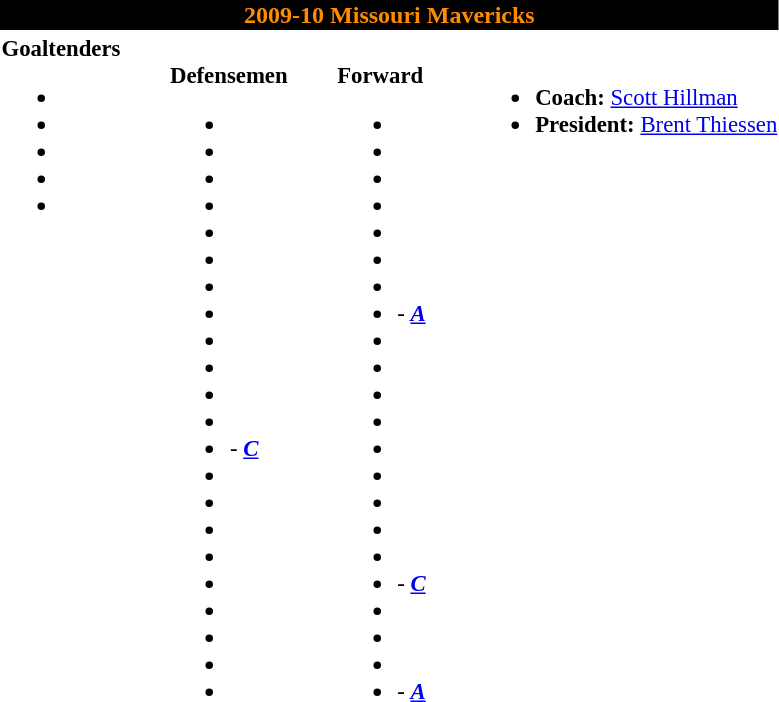<table class="toccolours" style="text-align: left;">
<tr>
<th colspan="7" style="text-align:center;background:#000000;color:#FF8C00">2009-10 Missouri Mavericks</th>
</tr>
<tr>
<td style="font-size:95%; vertical-align:top;"><strong>Goaltenders</strong><br><ul><li> </li><li> </li><li> </li><li> </li><li> </li></ul></td>
<td style="width: 25px;"></td>
<td style="font-size:95%; vertical-align:top;"><br><strong>Defensemen</strong><ul><li> </li><li> </li><li> </li><li> </li><li> </li><li> </li><li> </li><li> </li><li> </li><li> </li><li> </li><li> </li><li>  - <strong><em><a href='#'>C</a></em></strong></li><li> </li><li> </li><li> </li><li> </li><li> </li><li> </li><li> </li><li> </li><li> </li></ul></td>
<td style="width: 25px;"></td>
<td style="font-size:95%; vertical-align:top;"><br><strong>Forward</strong><ul><li> </li><li> </li><li> </li><li> </li><li> </li><li> </li><li> </li><li>  - <strong><em><a href='#'>A</a></em></strong></li><li> </li><li> </li><li> </li><li> </li><li> </li><li> </li><li> </li><li> </li><li> </li><li>  - <strong><em><a href='#'>C</a></em></strong></li><li> </li><li> </li><li> </li><li>  - <strong><em><a href='#'>A</a></em></strong></li></ul></td>
<td style="width: 25px;"></td>
<td style="font-size:95%; vertical-align:top;"><br><ul><li><strong>Coach:</strong>  <a href='#'>Scott Hillman</a></li><li><strong>President:</strong>  <a href='#'>Brent Thiessen</a></li></ul></td>
</tr>
</table>
